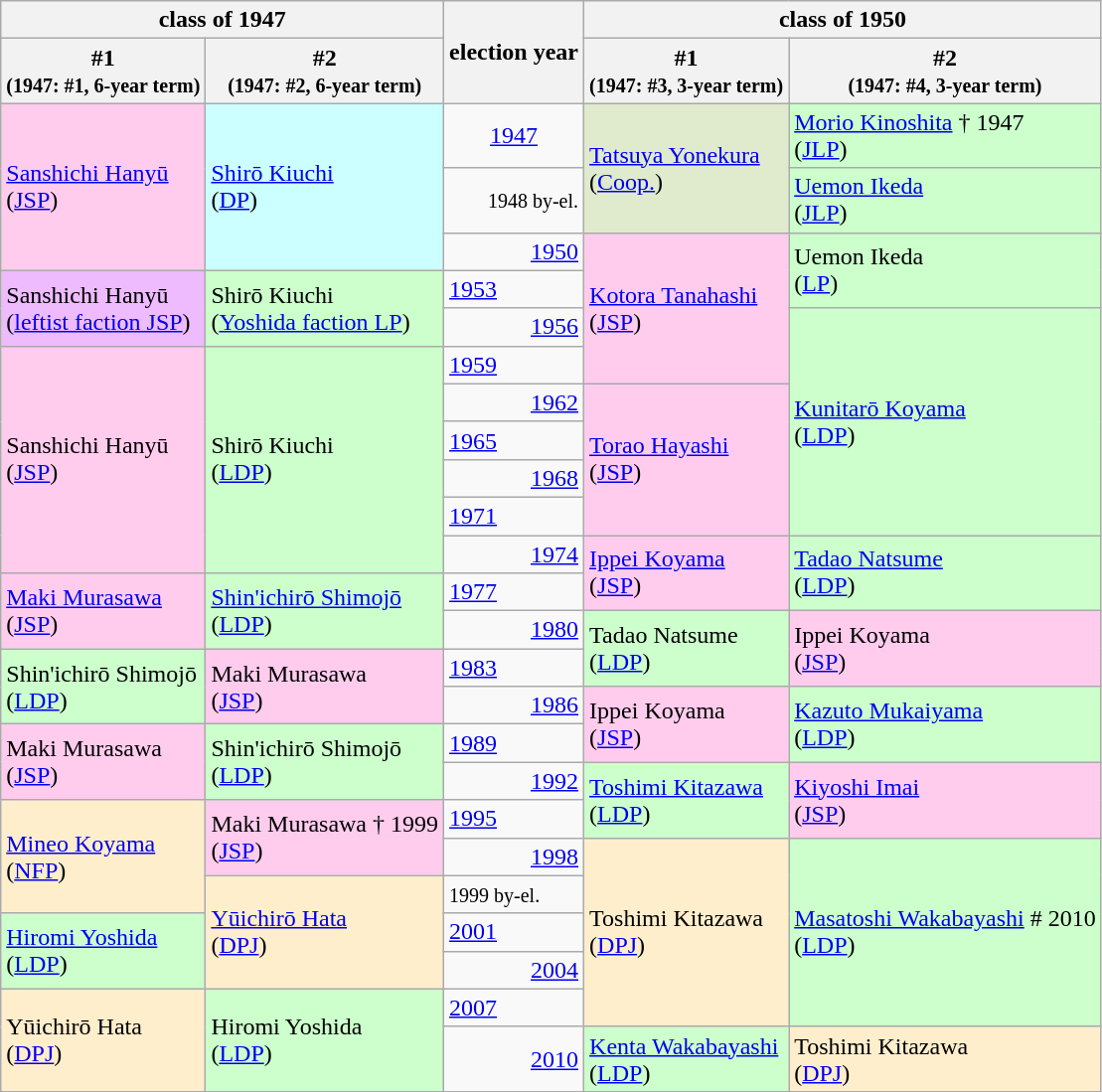<table class="wikitable" border="1">
<tr>
<th colspan="2">class of 1947</th>
<th rowspan="2">election year</th>
<th colspan="2">class of 1950</th>
</tr>
<tr>
<th>#1<br><small>(1947: #1, 6-year term)</small></th>
<th>#2<br><small>(1947: #2, 6-year term)</small></th>
<th>#1<br><small>(1947: #3, 3-year term)</small></th>
<th>#2<br><small>(1947: #4, 3-year term)</small></th>
</tr>
<tr>
<td rowspan="3" bgcolor="#FFCCEE"><a href='#'>Sanshichi Hanyū</a><br>(<a href='#'>JSP</a>)</td>
<td rowspan="3" bgcolor="#CCFFFF"><a href='#'>Shirō Kiuchi</a><br>(<a href='#'>DP</a>)</td>
<td align="center"><a href='#'>1947</a></td>
<td rowspan="2" bgcolor="#E0EACC"><a href='#'>Tatsuya Yonekura</a><br>(<a href='#'>Coop.</a>)</td>
<td bgcolor="#CCFFCC"><a href='#'>Morio Kinoshita</a> † 1947<br>(<a href='#'>JLP</a>)</td>
</tr>
<tr>
<td align="right"><small>1948 by-el.</small></td>
<td bgcolor="#CCFFCC"><a href='#'>Uemon Ikeda</a><br>(<a href='#'>JLP</a>)</td>
</tr>
<tr>
<td align="right"><a href='#'>1950</a></td>
<td rowspan="4" bgcolor="#FFCCEE"><a href='#'>Kotora Tanahashi</a><br>(<a href='#'>JSP</a>)</td>
<td rowspan="2" bgcolor="#CCFFCC">Uemon Ikeda<br>(<a href='#'>LP</a>)</td>
</tr>
<tr>
<td rowspan="2" bgcolor="#EEBBFF">Sanshichi Hanyū<br>(<a href='#'>leftist faction JSP</a>)</td>
<td rowspan="2" bgcolor="#CCFFCC">Shirō Kiuchi<br>(<a href='#'>Yoshida faction LP</a>)</td>
<td align="left"><a href='#'>1953</a></td>
</tr>
<tr>
<td align="right"><a href='#'>1956</a></td>
<td rowspan="6" bgcolor="#CCFFCC"><a href='#'>Kunitarō Koyama</a><br>(<a href='#'>LDP</a>)</td>
</tr>
<tr>
<td rowspan="6" bgcolor="#FFCCEE">Sanshichi Hanyū<br>(<a href='#'>JSP</a>)</td>
<td rowspan="6" bgcolor="#CCFFCC">Shirō Kiuchi<br>(<a href='#'>LDP</a>)</td>
<td align="left"><a href='#'>1959</a></td>
</tr>
<tr>
<td align="right"><a href='#'>1962</a></td>
<td rowspan="4" bgcolor="#FFCCEE"><a href='#'>Torao Hayashi</a><br>(<a href='#'>JSP</a>)</td>
</tr>
<tr>
<td align="left"><a href='#'>1965</a></td>
</tr>
<tr>
<td align="right"><a href='#'>1968</a></td>
</tr>
<tr>
<td align="left"><a href='#'>1971</a></td>
</tr>
<tr>
<td align="right"><a href='#'>1974</a></td>
<td rowspan="2" bgcolor="#FFCCEE"><a href='#'>Ippei Koyama</a><br>(<a href='#'>JSP</a>)</td>
<td rowspan="2" bgcolor="#CCFFCC"><a href='#'>Tadao Natsume</a><br>(<a href='#'>LDP</a>)</td>
</tr>
<tr>
<td rowspan="2" bgcolor="#FFCCEE"><a href='#'>Maki Murasawa</a><br>(<a href='#'>JSP</a>)</td>
<td rowspan="2" bgcolor="#CCFFCC"><a href='#'>Shin'ichirō Shimojō</a><br>(<a href='#'>LDP</a>)</td>
<td align="left"><a href='#'>1977</a></td>
</tr>
<tr>
<td align="right"><a href='#'>1980</a></td>
<td rowspan="2" bgcolor="#CCFFCC">Tadao Natsume<br>(<a href='#'>LDP</a>)</td>
<td rowspan="2" bgcolor="#FFCCEE">Ippei Koyama<br>(<a href='#'>JSP</a>)</td>
</tr>
<tr>
<td rowspan="2" bgcolor="#CCFFCC">Shin'ichirō Shimojō<br>(<a href='#'>LDP</a>)</td>
<td rowspan="2" bgcolor="#FFCCEE">Maki Murasawa<br>(<a href='#'>JSP</a>)</td>
<td align="left"><a href='#'>1983</a></td>
</tr>
<tr>
<td align="right"><a href='#'>1986</a></td>
<td rowspan="2" bgcolor="#FFCCEE">Ippei Koyama<br>(<a href='#'>JSP</a>)</td>
<td rowspan="2" bgcolor="#CCFFCC"><a href='#'>Kazuto Mukaiyama</a><br>(<a href='#'>LDP</a>)</td>
</tr>
<tr>
<td rowspan="2" bgcolor="#FFCCEE">Maki Murasawa<br>(<a href='#'>JSP</a>)</td>
<td rowspan="2" bgcolor="#CCFFCC">Shin'ichirō Shimojō<br>(<a href='#'>LDP</a>)</td>
<td align="left"><a href='#'>1989</a></td>
</tr>
<tr>
<td align="right"><a href='#'>1992</a></td>
<td rowspan="2" bgcolor="#CCFFCC"><a href='#'>Toshimi Kitazawa</a><br>(<a href='#'>LDP</a>)</td>
<td rowspan="2" bgcolor="#FFCCEE"><a href='#'>Kiyoshi Imai</a><br>(<a href='#'>JSP</a>)</td>
</tr>
<tr>
<td rowspan="3" bgcolor="#FFEECC"><a href='#'>Mineo Koyama</a><br>(<a href='#'>NFP</a>)</td>
<td rowspan="2" bgcolor="#FFCCEE">Maki Murasawa † 1999<br>(<a href='#'>JSP</a>)</td>
<td align="left"><a href='#'>1995</a></td>
</tr>
<tr>
<td align="right"><a href='#'>1998</a></td>
<td rowspan="5" bgcolor="#FFEECC">Toshimi Kitazawa<br>(<a href='#'>DPJ</a>)</td>
<td rowspan="5" bgcolor="#CCFFCC"><a href='#'>Masatoshi Wakabayashi</a> # 2010<br>(<a href='#'>LDP</a>)</td>
</tr>
<tr>
<td rowspan="3" bgcolor="#FFEECC"><a href='#'>Yūichirō Hata</a><br>(<a href='#'>DPJ</a>)</td>
<td align="left"><small>1999 by-el.</small></td>
</tr>
<tr>
<td rowspan="2" bgcolor="#CCFFCC"><a href='#'>Hiromi Yoshida</a><br>(<a href='#'>LDP</a>)</td>
<td align="left"><a href='#'>2001</a></td>
</tr>
<tr>
<td align="right"><a href='#'>2004</a></td>
</tr>
<tr>
<td rowspan="2" bgcolor="#FFEECC">Yūichirō Hata<br>(<a href='#'>DPJ</a>)</td>
<td rowspan="2" bgcolor="#CCFFCC">Hiromi Yoshida<br>(<a href='#'>LDP</a>)</td>
<td align="left"><a href='#'>2007</a></td>
</tr>
<tr>
<td align="right"><a href='#'>2010</a></td>
<td bgcolor="#CCFFCC"><a href='#'>Kenta Wakabayashi</a><br>(<a href='#'>LDP</a>)</td>
<td bgcolor="#FFEECC">Toshimi Kitazawa<br>(<a href='#'>DPJ</a>)</td>
</tr>
</table>
